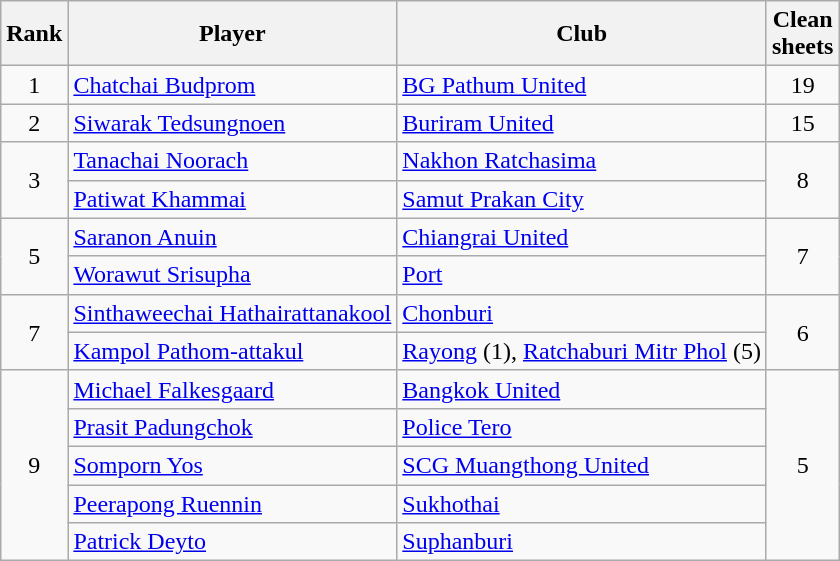<table class="wikitable" style="text-align:center">
<tr>
<th>Rank</th>
<th>Player</th>
<th>Club</th>
<th>Clean<br>sheets</th>
</tr>
<tr>
<td>1</td>
<td align="left"> <a href='#'>Chatchai Budprom</a></td>
<td align="left"><a href='#'>BG Pathum United</a></td>
<td>19</td>
</tr>
<tr>
<td>2</td>
<td align="left"> <a href='#'>Siwarak Tedsungnoen</a></td>
<td align="left"><a href='#'>Buriram United</a></td>
<td>15</td>
</tr>
<tr>
<td rowspan="2">3</td>
<td align="left"> <a href='#'>Tanachai Noorach</a></td>
<td align="left"><a href='#'>Nakhon Ratchasima</a></td>
<td rowspan="2">8</td>
</tr>
<tr>
<td align="left"> <a href='#'>Patiwat Khammai</a></td>
<td align="left"><a href='#'>Samut Prakan City</a></td>
</tr>
<tr>
<td rowspan="2">5</td>
<td align="left"> <a href='#'>Saranon Anuin</a></td>
<td align="left"><a href='#'>Chiangrai United</a></td>
<td rowspan="2">7</td>
</tr>
<tr>
<td align="left"> <a href='#'>Worawut Srisupha</a></td>
<td align="left"><a href='#'>Port</a></td>
</tr>
<tr>
<td rowspan="2">7</td>
<td align="left"> <a href='#'>Sinthaweechai Hathairattanakool</a></td>
<td align="left"><a href='#'>Chonburi</a></td>
<td rowspan="2">6</td>
</tr>
<tr>
<td align="left"> <a href='#'>Kampol Pathom-attakul</a></td>
<td align="left"><a href='#'>Rayong</a> (1), <a href='#'>Ratchaburi Mitr Phol</a> (5)</td>
</tr>
<tr>
<td rowspan="5">9</td>
<td align="left"> <a href='#'>Michael Falkesgaard</a></td>
<td align="left"><a href='#'>Bangkok United</a></td>
<td rowspan="5">5</td>
</tr>
<tr>
<td align="left"> <a href='#'>Prasit Padungchok</a></td>
<td align="left"><a href='#'>Police Tero</a></td>
</tr>
<tr>
<td align="left"> <a href='#'>Somporn Yos</a></td>
<td align="left"><a href='#'>SCG Muangthong United</a></td>
</tr>
<tr>
<td align="left"> <a href='#'>Peerapong Ruennin</a></td>
<td align="left"><a href='#'>Sukhothai</a></td>
</tr>
<tr>
<td align="left"> <a href='#'>Patrick Deyto</a></td>
<td align="left"><a href='#'>Suphanburi</a></td>
</tr>
</table>
